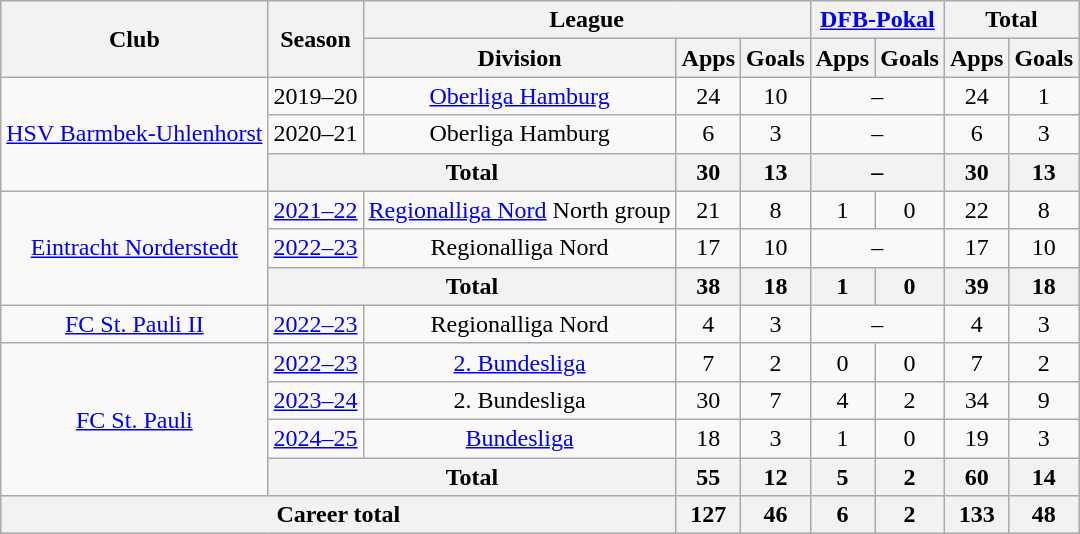<table class="wikitable" style="text-align:center">
<tr>
<th rowspan="2">Club</th>
<th rowspan="2">Season</th>
<th colspan="3">League</th>
<th colspan="2"><a href='#'>DFB-Pokal</a></th>
<th colspan="2">Total</th>
</tr>
<tr>
<th>Division</th>
<th>Apps</th>
<th>Goals</th>
<th>Apps</th>
<th>Goals</th>
<th>Apps</th>
<th>Goals</th>
</tr>
<tr>
<td rowspan="3"><a href='#'>HSV Barmbek-Uhlenhorst</a></td>
<td>2019–20</td>
<td><a href='#'>Oberliga Hamburg</a></td>
<td>24</td>
<td>10</td>
<td colspan="2">–</td>
<td>24</td>
<td>1</td>
</tr>
<tr>
<td>2020–21</td>
<td>Oberliga Hamburg</td>
<td>6</td>
<td>3</td>
<td colspan="2">–</td>
<td>6</td>
<td>3</td>
</tr>
<tr>
<th colspan="2">Total</th>
<th>30</th>
<th>13</th>
<th colspan="2">–</th>
<th>30</th>
<th>13</th>
</tr>
<tr>
<td rowspan="3"><a href='#'>Eintracht Norderstedt</a></td>
<td><a href='#'>2021–22</a></td>
<td><a href='#'>Regionalliga Nord</a> North group</td>
<td>21</td>
<td>8</td>
<td>1</td>
<td>0</td>
<td>22</td>
<td>8</td>
</tr>
<tr>
<td><a href='#'>2022–23</a></td>
<td>Regionalliga Nord</td>
<td>17</td>
<td>10</td>
<td colspan="2">–</td>
<td>17</td>
<td>10</td>
</tr>
<tr>
<th colspan="2">Total</th>
<th>38</th>
<th>18</th>
<th>1</th>
<th>0</th>
<th>39</th>
<th>18</th>
</tr>
<tr>
<td><a href='#'>FC St. Pauli II</a></td>
<td><a href='#'>2022–23</a></td>
<td>Regionalliga Nord</td>
<td>4</td>
<td>3</td>
<td colspan="2">–</td>
<td>4</td>
<td>3</td>
</tr>
<tr>
<td rowspan="4"><a href='#'>FC St. Pauli</a></td>
<td><a href='#'>2022–23</a></td>
<td><a href='#'>2. Bundesliga</a></td>
<td>7</td>
<td>2</td>
<td>0</td>
<td>0</td>
<td>7</td>
<td>2</td>
</tr>
<tr>
<td><a href='#'>2023–24</a></td>
<td>2. Bundesliga</td>
<td>30</td>
<td>7</td>
<td>4</td>
<td>2</td>
<td>34</td>
<td>9</td>
</tr>
<tr>
<td><a href='#'>2024–25</a></td>
<td><a href='#'>Bundesliga</a></td>
<td>18</td>
<td>3</td>
<td>1</td>
<td>0</td>
<td>19</td>
<td>3</td>
</tr>
<tr>
<th colspan="2">Total</th>
<th>55</th>
<th>12</th>
<th>5</th>
<th>2</th>
<th>60</th>
<th>14</th>
</tr>
<tr>
<th colspan="3">Career total</th>
<th>127</th>
<th>46</th>
<th>6</th>
<th>2</th>
<th>133</th>
<th>48</th>
</tr>
</table>
